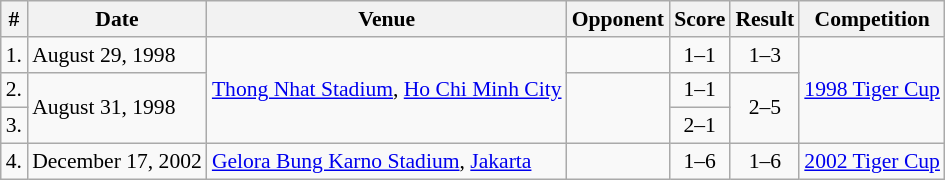<table class="wikitable" style="font-size:90%">
<tr>
<th>#</th>
<th>Date</th>
<th>Venue</th>
<th>Opponent</th>
<th>Score</th>
<th>Result</th>
<th>Competition</th>
</tr>
<tr>
<td>1.</td>
<td>August 29, 1998</td>
<td rowspan=3><a href='#'>Thong Nhat Stadium</a>, <a href='#'>Ho Chi Minh City</a></td>
<td></td>
<td style="text-align:center;">1–1</td>
<td style="text-align:center;">1–3</td>
<td rowspan=3><a href='#'>1998 Tiger Cup</a></td>
</tr>
<tr>
<td>2.</td>
<td rowspan=2>August 31, 1998</td>
<td rowspan=2></td>
<td style="text-align:center;">1–1</td>
<td rowspan=2 style="text-align:center;">2–5</td>
</tr>
<tr>
<td>3.</td>
<td style="text-align:center;">2–1</td>
</tr>
<tr>
<td>4.</td>
<td>December 17, 2002</td>
<td><a href='#'>Gelora Bung Karno Stadium</a>, <a href='#'>Jakarta</a></td>
<td></td>
<td style="text-align:center;">1–6</td>
<td style="text-align:center;">1–6</td>
<td><a href='#'>2002 Tiger Cup</a></td>
</tr>
</table>
